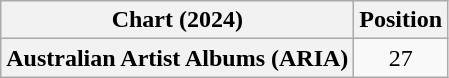<table class="wikitable plainrowheaders" style="text-align:center">
<tr>
<th scope="col">Chart (2024)</th>
<th scope="col">Position</th>
</tr>
<tr>
<th scope="row">Australian Artist Albums (ARIA)</th>
<td>27</td>
</tr>
</table>
